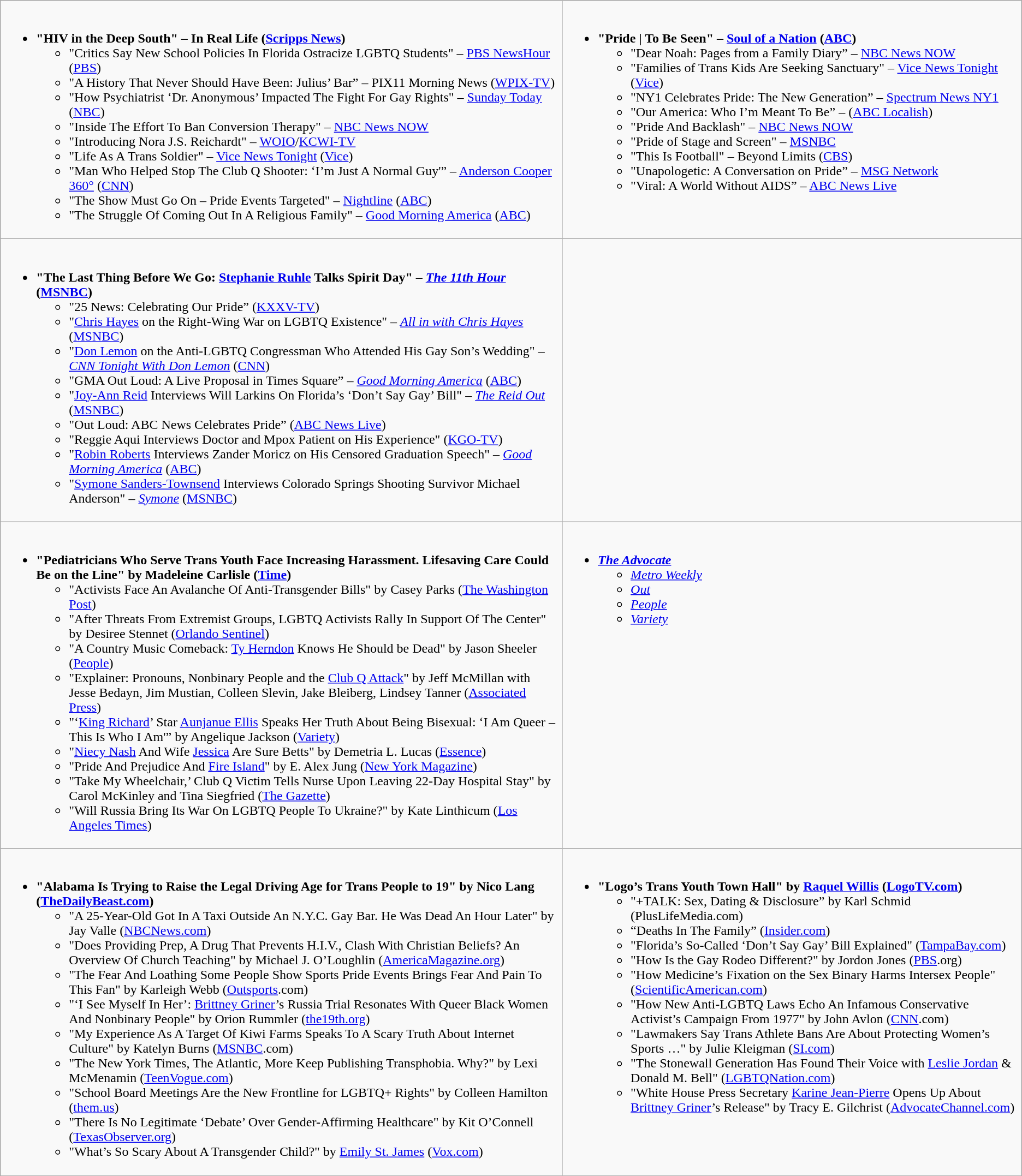<table class=wikitable>
<tr>
<td style="vertical-align:top; width:55%;"><br><ul><li><strong>"HIV in the Deep South" – In Real Life (<a href='#'>Scripps News</a>)</strong><ul><li>"Critics Say New School Policies In Florida Ostracize LGBTQ Students" – <a href='#'>PBS NewsHour</a> (<a href='#'>PBS</a>)</li><li>"A History That Never Should Have Been: Julius’ Bar” – PIX11 Morning News (<a href='#'>WPIX-TV</a>)</li><li>"How Psychiatrist ‘Dr. Anonymous’ Impacted The Fight For Gay Rights" – <a href='#'>Sunday Today</a> (<a href='#'>NBC</a>)</li><li>"Inside The Effort To Ban Conversion Therapy" – <a href='#'>NBC News NOW</a></li><li>"Introducing Nora J.S. Reichardt" – <a href='#'>WOIO</a>/<a href='#'>KCWI-TV</a></li><li>"Life As A Trans Soldier" – <a href='#'>Vice News Tonight</a> (<a href='#'>Vice</a>)</li><li>"Man Who Helped Stop The Club Q Shooter: ‘I’m Just A Normal Guy'” – <a href='#'>Anderson Cooper 360°</a> (<a href='#'>CNN</a>)</li><li>"The Show Must Go On – Pride Events Targeted" – <a href='#'>Nightline</a> (<a href='#'>ABC</a>)</li><li>"The Struggle Of Coming Out In A Religious Family" – <a href='#'>Good Morning America</a> (<a href='#'>ABC</a>)</li></ul></li></ul></td>
<td style="vertical-align:top; width:45%;"><br><ul><li><strong>"Pride | To Be Seen" – <a href='#'>Soul of a Nation</a> (<a href='#'>ABC</a>)</strong><ul><li>"Dear Noah: Pages from a Family Diary” – <a href='#'>NBC News NOW</a></li><li>"Families of Trans Kids Are Seeking Sanctuary" – <a href='#'>Vice News Tonight</a> (<a href='#'>Vice</a>)</li><li>"NY1 Celebrates Pride: The New Generation” – <a href='#'>Spectrum News NY1</a></li><li>"Our America: Who I’m Meant To Be” – (<a href='#'>ABC Localish</a>)</li><li>"Pride And Backlash" – <a href='#'>NBC News NOW</a></li><li>"Pride of Stage and Screen" – <a href='#'>MSNBC</a></li><li>"This Is Football" – Beyond Limits (<a href='#'>CBS</a>)</li><li>"Unapologetic: A Conversation on Pride” – <a href='#'>MSG Network</a></li><li>"Viral: A World Without AIDS” – <a href='#'>ABC News Live</a></li></ul></li></ul></td>
</tr>
<tr>
<td style="vertical-align:top; width:50%;"><br><ul><li><strong>"The Last Thing Before We Go: <a href='#'>Stephanie Ruhle</a> Talks Spirit Day" – <em><a href='#'>The 11th Hour</a></em> (<a href='#'>MSNBC</a>)</strong><ul><li>"25 News: Celebrating Our Pride” (<a href='#'>KXXV-TV</a>)</li><li>"<a href='#'>Chris Hayes</a> on the Right-Wing War on LGBTQ Existence" – <em><a href='#'>All in with Chris Hayes</a></em> (<a href='#'>MSNBC</a>)</li><li>"<a href='#'>Don Lemon</a> on the Anti-LGBTQ Congressman Who Attended His Gay Son’s Wedding" – <em><a href='#'>CNN Tonight With Don Lemon</a></em> (<a href='#'>CNN</a>)</li><li>"GMA Out Loud: A Live Proposal in Times Square” – <em><a href='#'>Good Morning America</a></em> (<a href='#'>ABC</a>)</li><li>"<a href='#'>Joy-Ann Reid</a> Interviews Will Larkins On Florida’s ‘Don’t Say Gay’ Bill" – <em><a href='#'>The Reid Out</a></em> (<a href='#'>MSNBC</a>)</li><li>"Out Loud: ABC News Celebrates Pride” (<a href='#'>ABC News Live</a>)</li><li>"Reggie Aqui Interviews Doctor and Mpox Patient on His Experience" (<a href='#'>KGO-TV</a>)</li><li>"<a href='#'>Robin Roberts</a> Interviews Zander Moricz on His Censored Graduation Speech" – <em><a href='#'>Good Morning America</a></em> (<a href='#'>ABC</a>)</li><li>"<a href='#'>Symone Sanders-Townsend</a> Interviews Colorado Springs Shooting Survivor Michael Anderson" – <em><a href='#'>Symone</a></em> (<a href='#'>MSNBC</a>)</li></ul></li></ul></td>
</tr>
<tr>
<td style="vertical-align:top; width:50%;"><br><ul><li><strong>"Pediatricians Who Serve Trans Youth Face Increasing Harassment. Lifesaving Care Could Be on the Line" by Madeleine Carlisle (<a href='#'>Time</a>)</strong><ul><li>"Activists Face An Avalanche Of Anti-Transgender Bills" by Casey Parks (<a href='#'>The Washington Post</a>)</li><li>"After Threats From Extremist Groups, LGBTQ Activists Rally In Support Of The Center" by Desiree Stennet (<a href='#'>Orlando Sentinel</a>)</li><li>"A Country Music Comeback: <a href='#'>Ty Herndon</a> Knows He Should be Dead" by Jason Sheeler (<a href='#'>People</a>)</li><li>"Explainer: Pronouns, Nonbinary People and the <a href='#'>Club Q Attack</a>" by Jeff McMillan with Jesse Bedayn, Jim Mustian, Colleen Slevin, Jake Bleiberg, Lindsey Tanner (<a href='#'>Associated Press</a>)</li><li>"‘<a href='#'>King Richard</a>’ Star <a href='#'>Aunjanue Ellis</a> Speaks Her Truth About Being Bisexual: ‘I Am Queer – This Is Who I Am'” by Angelique Jackson (<a href='#'>Variety</a>)</li><li>"<a href='#'>Niecy Nash</a> And Wife <a href='#'>Jessica</a> Are Sure Betts" by Demetria L. Lucas (<a href='#'>Essence</a>)</li><li>"Pride And Prejudice And <a href='#'>Fire Island</a>" by E. Alex Jung (<a href='#'>New York Magazine</a>)</li><li>"Take My Wheelchair,’ Club Q Victim Tells Nurse Upon Leaving 22-Day Hospital Stay" by Carol McKinley and Tina Siegfried (<a href='#'>The Gazette</a>)</li><li>"Will Russia Bring Its War On LGBTQ People To Ukraine?" by Kate Linthicum (<a href='#'>Los Angeles Times</a>)</li></ul></li></ul></td>
<td style="vertical-align:top; width:50%;"><br><ul><li><strong><em><a href='#'>The Advocate</a></em></strong><ul><li><em><a href='#'>Metro Weekly</a></em></li><li><em><a href='#'>Out</a></em></li><li><em><a href='#'>People</a></em></li><li><em><a href='#'>Variety</a></em></li></ul></li></ul></td>
</tr>
<tr>
<td style="vertical-align:top; width:50%;"><br><ul><li><strong>"Alabama Is Trying to Raise the Legal Driving Age for Trans People to 19" by Nico Lang (<a href='#'>TheDailyBeast.com</a>)</strong><ul><li>"A 25-Year-Old Got In A Taxi Outside An N.Y.C. Gay Bar. He Was Dead An Hour Later" by Jay Valle (<a href='#'>NBCNews.com</a>)</li><li>"Does Providing Prep, A Drug That Prevents H.I.V., Clash With Christian Beliefs? An Overview Of Church Teaching" by Michael J. O’Loughlin (<a href='#'>AmericaMagazine.org</a>)</li><li>"The Fear And Loathing Some People Show Sports Pride Events Brings Fear And Pain To This Fan" by Karleigh Webb (<a href='#'>Outsports</a>.com)</li><li>"‘I See Myself In Her’: <a href='#'>Brittney Griner</a>’s Russia Trial Resonates With Queer Black Women And Nonbinary People" by Orion Rummler (<a href='#'>the19th.org</a>)</li><li>"My Experience As A Target Of Kiwi Farms Speaks To A Scary Truth About Internet Culture" by Katelyn Burns (<a href='#'>MSNBC</a>.com)</li><li>"The New York Times, The Atlantic, More Keep Publishing Transphobia. Why?" by Lexi McMenamin (<a href='#'>TeenVogue.com</a>)</li><li>"School Board Meetings Are the New Frontline for LGBTQ+ Rights" by Colleen Hamilton (<a href='#'>them.us</a>)</li><li>"There Is No Legitimate ‘Debate’ Over Gender-Affirming Healthcare" by Kit O’Connell (<a href='#'>TexasObserver.org</a>)</li><li>"What’s So Scary About A Transgender Child?" by <a href='#'>Emily St. James</a> (<a href='#'>Vox.com</a>)</li></ul></li></ul></td>
<td style="vertical-align:top; width:50%;"><br><ul><li><strong>"Logo’s Trans Youth Town Hall" by <a href='#'>Raquel Willis</a> (<a href='#'>LogoTV.com</a>)</strong><ul><li>"+TALK: Sex, Dating & Disclosure” by Karl Schmid (PlusLifeMedia.com)</li><li>“Deaths In The Family” (<a href='#'>Insider.com</a>)</li><li>"Florida’s So-Called ‘Don’t Say Gay’ Bill Explained" (<a href='#'>TampaBay.com</a>)</li><li>"How Is the Gay Rodeo Different?" by Jordon Jones (<a href='#'>PBS</a>.org)</li><li>"How Medicine’s Fixation on the Sex Binary Harms Intersex People" (<a href='#'>ScientificAmerican.com</a>)</li><li>"How New Anti-LGBTQ Laws Echo An Infamous Conservative Activist’s Campaign From 1977" by John Avlon (<a href='#'>CNN</a>.com)</li><li>"Lawmakers Say Trans Athlete Bans Are About Protecting Women’s Sports …" by Julie Kleigman (<a href='#'>SI.com</a>)</li><li>"The Stonewall Generation Has Found Their Voice with <a href='#'>Leslie Jordan</a> & Donald M. Bell" (<a href='#'>LGBTQNation.com</a>)</li><li>"White House Press Secretary <a href='#'>Karine Jean-Pierre</a> Opens Up About <a href='#'>Brittney Griner</a>’s Release" by Tracy E. Gilchrist (<a href='#'>AdvocateChannel.com</a>)</li></ul></li></ul></td>
</tr>
</table>
